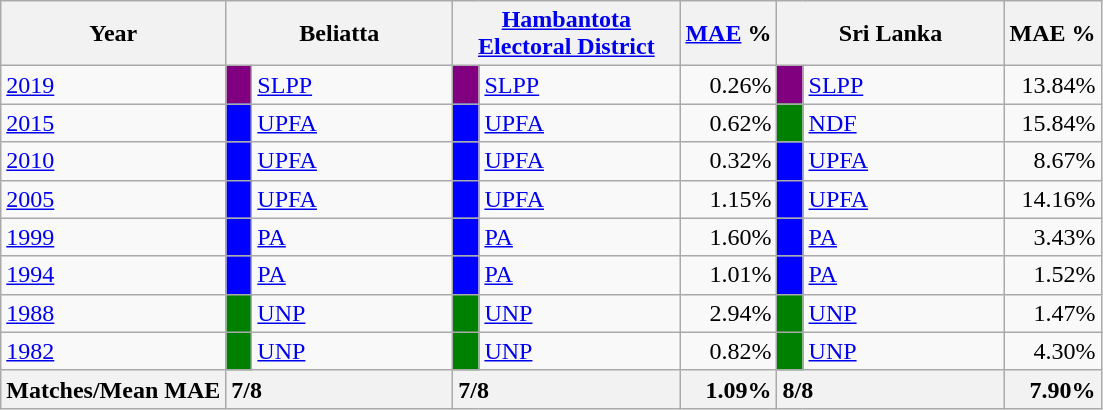<table class="wikitable">
<tr>
<th>Year</th>
<th colspan="2" width="144px">Beliatta</th>
<th colspan="2" width="144px"><a href='#'>Hambantota Electoral District</a></th>
<th><a href='#'>MAE</a> %</th>
<th colspan="2" width="144px">Sri Lanka</th>
<th>MAE %</th>
</tr>
<tr>
<td><a href='#'>2019</a></td>
<td style="background-color:purple;" width="10px"></td>
<td style="text-align:left;"><a href='#'>SLPP</a></td>
<td style="background-color:purple;" width="10px"></td>
<td style="text-align:left;"><a href='#'>SLPP</a></td>
<td style="text-align:right;">0.26%</td>
<td style="background-color:purple;" width="10px"></td>
<td style="text-align:left;"><a href='#'>SLPP</a></td>
<td style="text-align:right;">13.84%</td>
</tr>
<tr>
<td><a href='#'>2015</a></td>
<td style="background-color:blue;" width="10px"></td>
<td style="text-align:left;"><a href='#'>UPFA</a></td>
<td style="background-color:blue;" width="10px"></td>
<td style="text-align:left;"><a href='#'>UPFA</a></td>
<td style="text-align:right;">0.62%</td>
<td style="background-color:green;" width="10px"></td>
<td style="text-align:left;"><a href='#'>NDF</a></td>
<td style="text-align:right;">15.84%</td>
</tr>
<tr>
<td><a href='#'>2010</a></td>
<td style="background-color:blue;" width="10px"></td>
<td style="text-align:left;"><a href='#'>UPFA</a></td>
<td style="background-color:blue;" width="10px"></td>
<td style="text-align:left;"><a href='#'>UPFA</a></td>
<td style="text-align:right;">0.32%</td>
<td style="background-color:blue;" width="10px"></td>
<td style="text-align:left;"><a href='#'>UPFA</a></td>
<td style="text-align:right;">8.67%</td>
</tr>
<tr>
<td><a href='#'>2005</a></td>
<td style="background-color:blue;" width="10px"></td>
<td style="text-align:left;"><a href='#'>UPFA</a></td>
<td style="background-color:blue;" width="10px"></td>
<td style="text-align:left;"><a href='#'>UPFA</a></td>
<td style="text-align:right;">1.15%</td>
<td style="background-color:blue;" width="10px"></td>
<td style="text-align:left;"><a href='#'>UPFA</a></td>
<td style="text-align:right;">14.16%</td>
</tr>
<tr>
<td><a href='#'>1999</a></td>
<td style="background-color:blue;" width="10px"></td>
<td style="text-align:left;"><a href='#'>PA</a></td>
<td style="background-color:blue;" width="10px"></td>
<td style="text-align:left;"><a href='#'>PA</a></td>
<td style="text-align:right;">1.60%</td>
<td style="background-color:blue;" width="10px"></td>
<td style="text-align:left;"><a href='#'>PA</a></td>
<td style="text-align:right;">3.43%</td>
</tr>
<tr>
<td><a href='#'>1994</a></td>
<td style="background-color:blue;" width="10px"></td>
<td style="text-align:left;"><a href='#'>PA</a></td>
<td style="background-color:blue;" width="10px"></td>
<td style="text-align:left;"><a href='#'>PA</a></td>
<td style="text-align:right;">1.01%</td>
<td style="background-color:blue;" width="10px"></td>
<td style="text-align:left;"><a href='#'>PA</a></td>
<td style="text-align:right;">1.52%</td>
</tr>
<tr>
<td><a href='#'>1988</a></td>
<td style="background-color:green;" width="10px"></td>
<td style="text-align:left;"><a href='#'>UNP</a></td>
<td style="background-color:green;" width="10px"></td>
<td style="text-align:left;"><a href='#'>UNP</a></td>
<td style="text-align:right;">2.94%</td>
<td style="background-color:green;" width="10px"></td>
<td style="text-align:left;"><a href='#'>UNP</a></td>
<td style="text-align:right;">1.47%</td>
</tr>
<tr>
<td><a href='#'>1982</a></td>
<td style="background-color:green;" width="10px"></td>
<td style="text-align:left;"><a href='#'>UNP</a></td>
<td style="background-color:green;" width="10px"></td>
<td style="text-align:left;"><a href='#'>UNP</a></td>
<td style="text-align:right;">0.82%</td>
<td style="background-color:green;" width="10px"></td>
<td style="text-align:left;"><a href='#'>UNP</a></td>
<td style="text-align:right;">4.30%</td>
</tr>
<tr>
<th>Matches/Mean MAE</th>
<th style="text-align:left;"colspan="2" width="144px">7/8</th>
<th style="text-align:left;"colspan="2" width="144px">7/8</th>
<th style="text-align:right;">1.09%</th>
<th style="text-align:left;"colspan="2" width="144px">8/8</th>
<th style="text-align:right;">7.90%</th>
</tr>
</table>
